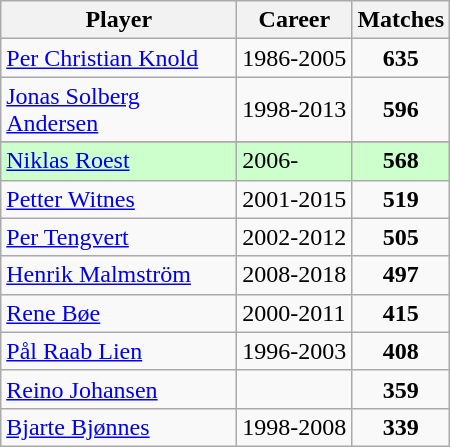<table class="wikitable" style="text-align:center">
<tr>
<th width=150px>Player</th>
<th>Career</th>
<th>Matches</th>
</tr>
<tr>
<td align=left><a href='#'>Per Christian Knold</a></td>
<td align=left>1986-2005</td>
<td><strong>635</strong></td>
</tr>
<tr>
<td align=left><a href='#'>Jonas Solberg Andersen</a></td>
<td align=left>1998-2013</td>
<td><strong>596</strong></td>
</tr>
<tr>
</tr>
<tr style="background:#CCFFCC">
<td align=left><a href='#'>Niklas Roest</a></td>
<td align=left>2006-</td>
<td><strong>568</strong></td>
</tr>
<tr>
<td align=left><a href='#'>Petter Witnes</a></td>
<td align=left>2001-2015</td>
<td><strong>519</strong></td>
</tr>
<tr>
<td align=left><a href='#'>Per Tengvert</a></td>
<td align=left>2002-2012</td>
<td><strong>505</strong></td>
</tr>
<tr>
<td align=left><a href='#'>Henrik Malmström</a></td>
<td align=left>2008-2018</td>
<td><strong>497</strong></td>
</tr>
<tr>
<td align=left><a href='#'>Rene Bøe</a></td>
<td align=left>2000-2011</td>
<td><strong>415</strong></td>
</tr>
<tr>
<td align=left><a href='#'>Pål Raab Lien</a></td>
<td align=left>1996-2003</td>
<td><strong>408</strong></td>
</tr>
<tr>
<td align=left><a href='#'>Reino Johansen</a></td>
<td align=left></td>
<td><strong>359</strong></td>
</tr>
<tr>
<td align=left><a href='#'>Bjarte Bjønnes</a></td>
<td align=left>1998-2008</td>
<td><strong>339</strong></td>
</tr>
</table>
